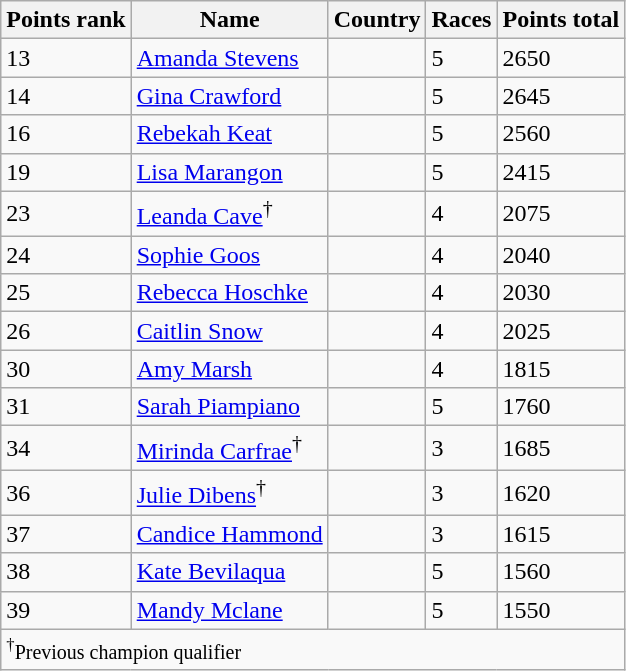<table class="wikitable sortable">
<tr>
<th>Points rank</th>
<th>Name</th>
<th>Country</th>
<th>Races</th>
<th>Points total</th>
</tr>
<tr>
<td>13</td>
<td><a href='#'>Amanda Stevens</a></td>
<td></td>
<td>5</td>
<td>2650</td>
</tr>
<tr>
<td>14</td>
<td><a href='#'>Gina Crawford</a></td>
<td></td>
<td>5</td>
<td>2645</td>
</tr>
<tr>
<td>16</td>
<td><a href='#'>Rebekah Keat</a></td>
<td></td>
<td>5</td>
<td>2560</td>
</tr>
<tr>
<td>19</td>
<td><a href='#'>Lisa Marangon</a></td>
<td></td>
<td>5</td>
<td>2415</td>
</tr>
<tr>
<td>23</td>
<td><a href='#'>Leanda Cave</a><sup>†</sup></td>
<td></td>
<td>4</td>
<td>2075</td>
</tr>
<tr>
<td>24</td>
<td><a href='#'>Sophie Goos</a></td>
<td></td>
<td>4</td>
<td>2040</td>
</tr>
<tr>
<td>25</td>
<td><a href='#'>Rebecca Hoschke</a></td>
<td></td>
<td>4</td>
<td>2030</td>
</tr>
<tr>
<td>26</td>
<td><a href='#'>Caitlin Snow</a></td>
<td></td>
<td>4</td>
<td>2025</td>
</tr>
<tr>
<td>30</td>
<td><a href='#'>Amy Marsh</a></td>
<td></td>
<td>4</td>
<td>1815</td>
</tr>
<tr>
<td>31</td>
<td><a href='#'>Sarah Piampiano</a></td>
<td></td>
<td>5</td>
<td>1760</td>
</tr>
<tr>
<td>34</td>
<td><a href='#'>Mirinda Carfrae</a><sup>†</sup></td>
<td></td>
<td>3</td>
<td>1685</td>
</tr>
<tr>
<td>36</td>
<td><a href='#'>Julie Dibens</a><sup>†</sup></td>
<td></td>
<td>3</td>
<td>1620</td>
</tr>
<tr>
<td>37</td>
<td><a href='#'>Candice Hammond</a></td>
<td></td>
<td>3</td>
<td>1615</td>
</tr>
<tr>
<td>38</td>
<td><a href='#'>Kate Bevilaqua</a></td>
<td></td>
<td>5</td>
<td>1560</td>
</tr>
<tr>
<td>39</td>
<td><a href='#'>Mandy Mclane</a></td>
<td></td>
<td>5</td>
<td>1550</td>
</tr>
<tr>
<td colspan="5" align="left"><small><sup>†</sup>Previous champion qualifier</small></td>
</tr>
</table>
